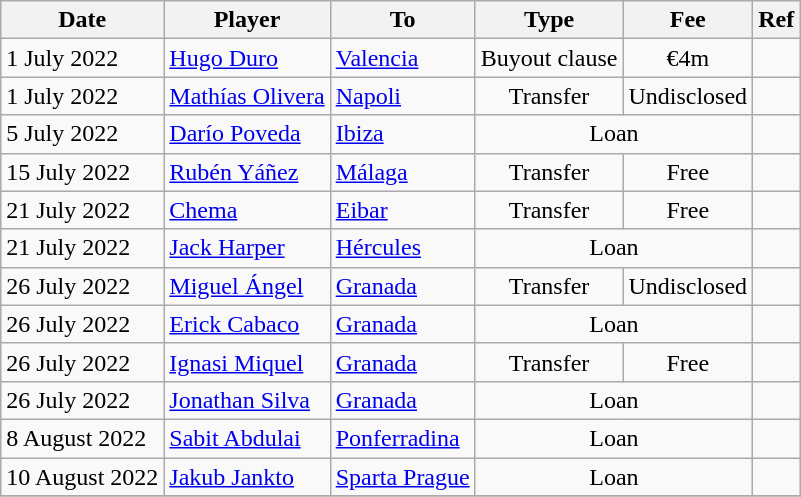<table class="wikitable">
<tr>
<th>Date</th>
<th>Player</th>
<th>To</th>
<th>Type</th>
<th>Fee</th>
<th>Ref</th>
</tr>
<tr>
<td>1 July 2022</td>
<td> <a href='#'>Hugo Duro</a></td>
<td><a href='#'>Valencia</a></td>
<td align=center>Buyout clause</td>
<td align=center>€4m</td>
<td align=center></td>
</tr>
<tr>
<td>1 July 2022</td>
<td> <a href='#'>Mathías Olivera</a></td>
<td> <a href='#'>Napoli</a></td>
<td align=center>Transfer</td>
<td align=center>Undisclosed</td>
<td align=center></td>
</tr>
<tr>
<td>5 July 2022</td>
<td> <a href='#'>Darío Poveda</a></td>
<td><a href='#'>Ibiza</a></td>
<td colspan="2" align=center>Loan</td>
<td align=center></td>
</tr>
<tr>
<td>15 July 2022</td>
<td> <a href='#'>Rubén Yáñez</a></td>
<td><a href='#'>Málaga</a></td>
<td align=center>Transfer</td>
<td align=center>Free</td>
<td align=center></td>
</tr>
<tr>
<td>21 July 2022</td>
<td> <a href='#'>Chema</a></td>
<td><a href='#'>Eibar</a></td>
<td align=center>Transfer</td>
<td align=center>Free</td>
<td align=center></td>
</tr>
<tr>
<td>21 July 2022</td>
<td> <a href='#'>Jack Harper</a></td>
<td><a href='#'>Hércules</a></td>
<td colspan="2" align=center>Loan</td>
<td align=center></td>
</tr>
<tr>
<td>26 July 2022</td>
<td> <a href='#'>Miguel Ángel</a></td>
<td><a href='#'>Granada</a></td>
<td align=center>Transfer</td>
<td align=center>Undisclosed</td>
<td align=center></td>
</tr>
<tr>
<td>26 July 2022</td>
<td> <a href='#'>Erick Cabaco</a></td>
<td><a href='#'>Granada</a></td>
<td colspan="2" align=center>Loan</td>
<td align=center></td>
</tr>
<tr>
<td>26 July 2022</td>
<td> <a href='#'>Ignasi Miquel</a></td>
<td><a href='#'>Granada</a></td>
<td align=center>Transfer</td>
<td align=center>Free</td>
<td align=center></td>
</tr>
<tr>
<td>26 July 2022</td>
<td> <a href='#'>Jonathan Silva</a></td>
<td><a href='#'>Granada</a></td>
<td colspan="2" align=center>Loan</td>
<td align=center></td>
</tr>
<tr>
<td>8 August 2022</td>
<td> <a href='#'>Sabit Abdulai</a></td>
<td><a href='#'>Ponferradina</a></td>
<td colspan="2" align=center>Loan</td>
<td align=center></td>
</tr>
<tr>
<td>10 August 2022</td>
<td> <a href='#'>Jakub Jankto</a></td>
<td> <a href='#'>Sparta Prague</a></td>
<td colspan="2" align=center>Loan</td>
<td align=center></td>
</tr>
<tr>
</tr>
</table>
